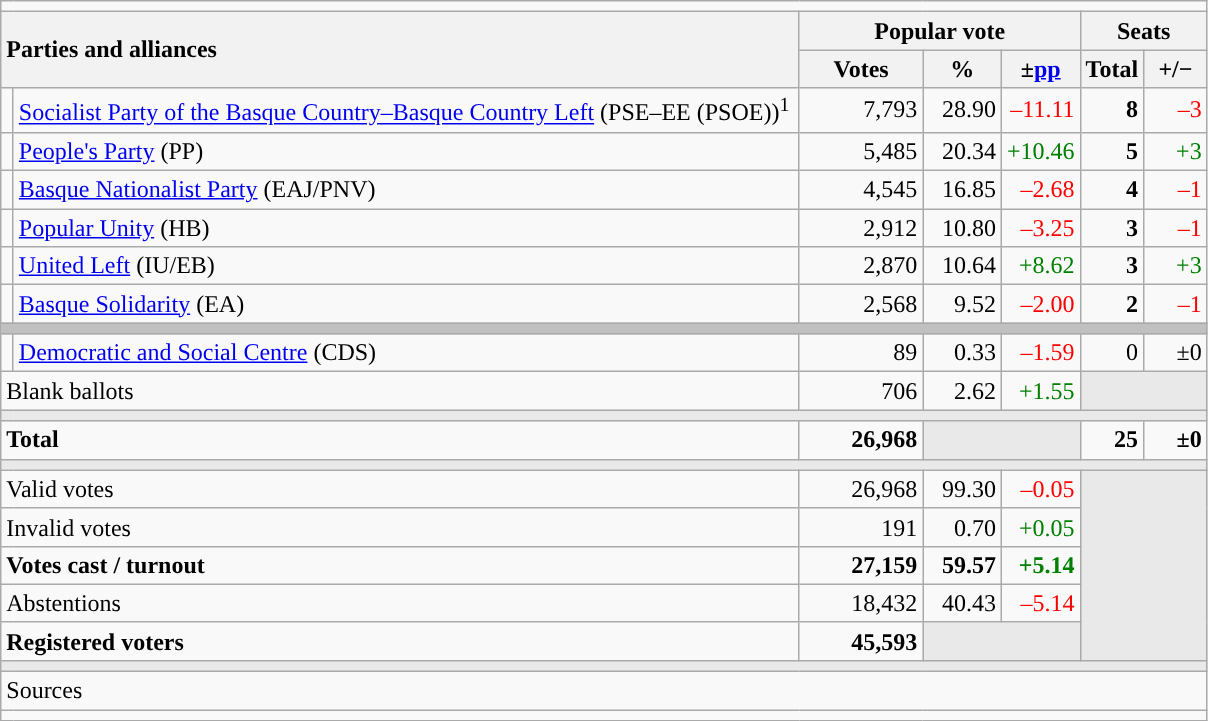<table class="wikitable" style="text-align:right;">
<tr>
<td colspan="7"></td>
</tr>
<tr>
<th style="text-align:left;" rowspan="2" colspan="2" width="525">Parties and alliances</th>
<th colspan="3">Popular vote</th>
<th colspan="2">Seats</th>
</tr>
<tr>
<th width="75">Votes</th>
<th width="45">%</th>
<th width="45">±<a href='#'>pp</a></th>
<th width="35">Total</th>
<th width="35">+/−</th>
</tr>
<tr>
<td width="1" style="color:inherit;background:"></td>
<td align="left"><a href='#'>Socialist Party of the Basque Country–Basque Country Left</a> (PSE–EE (PSOE))<sup>1</sup></td>
<td>7,793</td>
<td>28.90</td>
<td style="color:red;">–11.11</td>
<td><strong>8</strong></td>
<td style="color:red;">–3</td>
</tr>
<tr>
<td style="color:inherit;background:"></td>
<td align="left"><a href='#'>People's Party</a> (PP)</td>
<td>5,485</td>
<td>20.34</td>
<td style="color:green;">+10.46</td>
<td><strong>5</strong></td>
<td style="color:green;">+3</td>
</tr>
<tr>
<td style="color:inherit;background:"></td>
<td align="left"><a href='#'>Basque Nationalist Party</a> (EAJ/PNV)</td>
<td>4,545</td>
<td>16.85</td>
<td style="color:red;">–2.68</td>
<td><strong>4</strong></td>
<td style="color:red;">–1</td>
</tr>
<tr>
<td style="color:inherit;background:"></td>
<td align="left"><a href='#'>Popular Unity</a> (HB)</td>
<td>2,912</td>
<td>10.80</td>
<td style="color:red;">–3.25</td>
<td><strong>3</strong></td>
<td style="color:red;">–1</td>
</tr>
<tr>
<td style="color:inherit;background:"></td>
<td align="left"><a href='#'>United Left</a> (IU/EB)</td>
<td>2,870</td>
<td>10.64</td>
<td style="color:green;">+8.62</td>
<td><strong>3</strong></td>
<td style="color:green;">+3</td>
</tr>
<tr>
<td style="color:inherit;background:"></td>
<td align="left"><a href='#'>Basque Solidarity</a> (EA)</td>
<td>2,568</td>
<td>9.52</td>
<td style="color:red;">–2.00</td>
<td><strong>2</strong></td>
<td style="color:red;">–1</td>
</tr>
<tr>
<td colspan="7" bgcolor="#C0C0C0"></td>
</tr>
<tr>
<td style="color:inherit;background:"></td>
<td align="left"><a href='#'>Democratic and Social Centre</a> (CDS)</td>
<td>89</td>
<td>0.33</td>
<td style="color:red;">–1.59</td>
<td>0</td>
<td>±0</td>
</tr>
<tr>
<td align="left" colspan="2">Blank ballots</td>
<td>706</td>
<td>2.62</td>
<td style="color:green;">+1.55</td>
<td bgcolor="#E9E9E9" colspan="2"></td>
</tr>
<tr>
<td colspan="7" bgcolor="#E9E9E9"></td>
</tr>
<tr style="font-weight:bold;">
<td align="left" colspan="2">Total</td>
<td>26,968</td>
<td bgcolor="#E9E9E9" colspan="2"></td>
<td>25</td>
<td>±0</td>
</tr>
<tr>
<td colspan="7" bgcolor="#E9E9E9"></td>
</tr>
<tr>
<td align="left" colspan="2">Valid votes</td>
<td>26,968</td>
<td>99.30</td>
<td style="color:red;">–0.05</td>
<td bgcolor="#E9E9E9" colspan="2" rowspan="5"></td>
</tr>
<tr>
<td align="left" colspan="2">Invalid votes</td>
<td>191</td>
<td>0.70</td>
<td style="color:green;">+0.05</td>
</tr>
<tr style="font-weight:bold;">
<td align="left" colspan="2">Votes cast / turnout</td>
<td>27,159</td>
<td>59.57</td>
<td style="color:green;">+5.14</td>
</tr>
<tr>
<td align="left" colspan="2">Abstentions</td>
<td>18,432</td>
<td>40.43</td>
<td style="color:red;">–5.14</td>
</tr>
<tr style="font-weight:bold;">
<td align="left" colspan="2">Registered voters</td>
<td>45,593</td>
<td bgcolor="#E9E9E9" colspan="2"></td>
</tr>
<tr>
<td colspan="7" bgcolor="#E9E9E9"></td>
</tr>
<tr>
<td align="left" colspan="7">Sources</td>
</tr>
<tr>
<td colspan="7" style="text-align:left; max-width:790px;"></td>
</tr>
</table>
